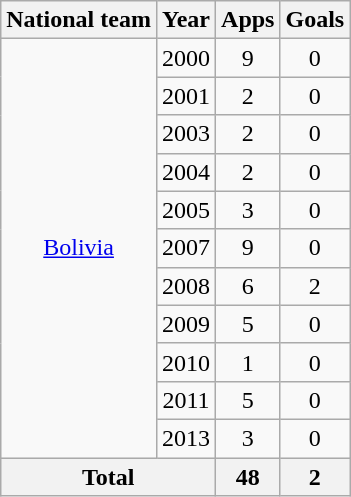<table class="wikitable" style="text-align:center">
<tr>
<th>National team</th>
<th>Year</th>
<th>Apps</th>
<th>Goals</th>
</tr>
<tr>
<td rowspan="11"><a href='#'>Bolivia</a></td>
<td>2000</td>
<td>9</td>
<td>0</td>
</tr>
<tr>
<td>2001</td>
<td>2</td>
<td>0</td>
</tr>
<tr>
<td>2003</td>
<td>2</td>
<td>0</td>
</tr>
<tr>
<td>2004</td>
<td>2</td>
<td>0</td>
</tr>
<tr>
<td>2005</td>
<td>3</td>
<td>0</td>
</tr>
<tr>
<td>2007</td>
<td>9</td>
<td>0</td>
</tr>
<tr>
<td>2008</td>
<td>6</td>
<td>2</td>
</tr>
<tr>
<td>2009</td>
<td>5</td>
<td>0</td>
</tr>
<tr>
<td>2010</td>
<td>1</td>
<td>0</td>
</tr>
<tr>
<td>2011</td>
<td>5</td>
<td>0</td>
</tr>
<tr>
<td>2013</td>
<td>3</td>
<td>0</td>
</tr>
<tr>
<th colspan="2">Total</th>
<th>48</th>
<th>2</th>
</tr>
</table>
